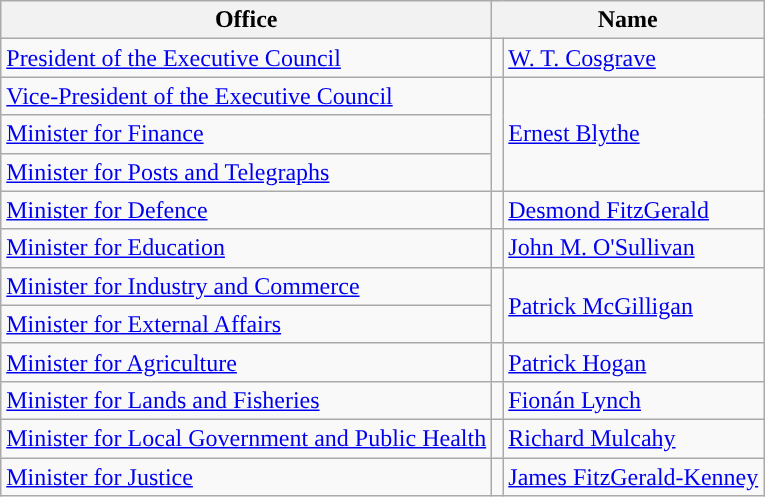<table class="wikitable">
<tr>
<th>Office</th>
<th colspan="2">Name</th>
</tr>
<tr>
<td><a href='#'>President of the Executive Council</a></td>
<td style="background-color: "></td>
<td><a href='#'>W. T. Cosgrave</a></td>
</tr>
<tr>
<td><a href='#'>Vice-President of the Executive Council</a></td>
<td rowspan=3 style="background-color: "></td>
<td rowspan=3><a href='#'>Ernest Blythe</a></td>
</tr>
<tr>
<td><a href='#'>Minister for Finance</a></td>
</tr>
<tr>
<td><a href='#'>Minister for Posts and Telegraphs</a></td>
</tr>
<tr>
<td><a href='#'>Minister for Defence</a></td>
<td style="background-color: "></td>
<td><a href='#'>Desmond FitzGerald</a></td>
</tr>
<tr>
<td><a href='#'>Minister for Education</a></td>
<td style="background-color: "></td>
<td><a href='#'>John M. O'Sullivan</a></td>
</tr>
<tr>
<td><a href='#'>Minister for Industry and Commerce</a></td>
<td rowspan=2 style="background-color: "></td>
<td rowspan=2><a href='#'>Patrick McGilligan</a></td>
</tr>
<tr>
<td><a href='#'>Minister for External Affairs</a></td>
</tr>
<tr>
<td><a href='#'>Minister for Agriculture</a></td>
<td style="background-color: "></td>
<td><a href='#'>Patrick Hogan</a></td>
</tr>
<tr>
<td><a href='#'>Minister for Lands and Fisheries</a></td>
<td style="background-color: "></td>
<td><a href='#'>Fionán Lynch</a></td>
</tr>
<tr>
<td><a href='#'>Minister for Local Government and Public Health</a></td>
<td style="background-color: "></td>
<td><a href='#'>Richard Mulcahy</a></td>
</tr>
<tr>
<td><a href='#'>Minister for Justice</a></td>
<td style="background-color: "></td>
<td><a href='#'>James FitzGerald-Kenney</a></td>
</tr>
</table>
